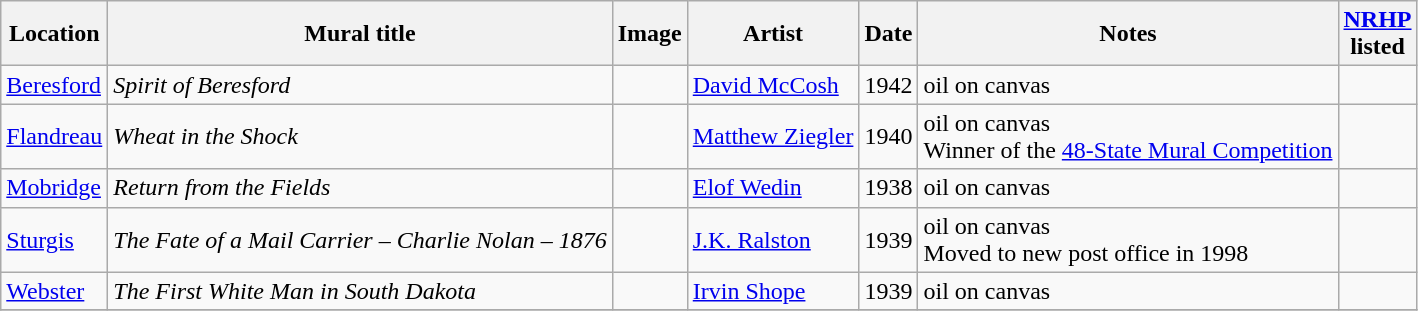<table class="wikitable sortable">
<tr>
<th>Location</th>
<th>Mural title</th>
<th>Image</th>
<th>Artist</th>
<th>Date</th>
<th>Notes</th>
<th><a href='#'>NRHP</a><br>listed</th>
</tr>
<tr>
<td><a href='#'>Beresford</a></td>
<td><em>Spirit of Beresford</em></td>
<td></td>
<td><a href='#'>David McCosh</a></td>
<td>1942</td>
<td>oil on canvas</td>
<td></td>
</tr>
<tr>
<td><a href='#'>Flandreau</a></td>
<td><em>Wheat in the Shock</em></td>
<td></td>
<td><a href='#'>Matthew Ziegler</a></td>
<td>1940</td>
<td>oil on canvas<br>Winner of the <a href='#'>48-State Mural Competition</a></td>
<td></td>
</tr>
<tr>
<td><a href='#'>Mobridge</a></td>
<td><em>Return from the Fields</em></td>
<td></td>
<td><a href='#'>Elof Wedin</a></td>
<td>1938</td>
<td>oil on canvas</td>
<td></td>
</tr>
<tr>
<td><a href='#'>Sturgis</a></td>
<td><em>The Fate of a Mail Carrier – Charlie Nolan – 1876</em></td>
<td></td>
<td><a href='#'>J.K. Ralston</a></td>
<td>1939</td>
<td>oil on canvas<br>Moved to new post office in 1998</td>
<td></td>
</tr>
<tr>
<td><a href='#'>Webster</a></td>
<td><em>The First White Man in South Dakota</em></td>
<td></td>
<td><a href='#'>Irvin Shope</a></td>
<td>1939</td>
<td>oil on canvas</td>
<td></td>
</tr>
<tr>
</tr>
</table>
